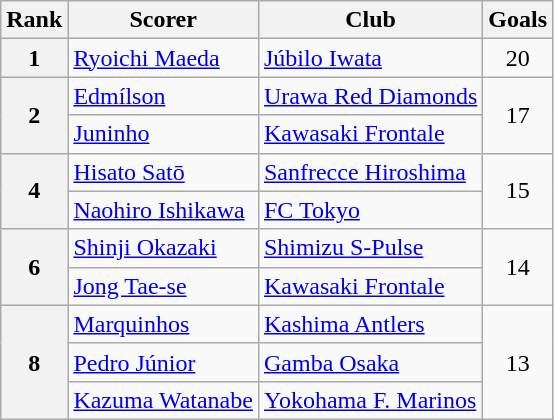<table class="wikitable">
<tr>
<th>Rank</th>
<th>Scorer</th>
<th>Club</th>
<th>Goals</th>
</tr>
<tr>
<th>1</th>
<td> <a href='#'>Ryoichi Maeda</a></td>
<td><a href='#'>Júbilo Iwata</a></td>
<td align=center>20</td>
</tr>
<tr>
<th rowspan=2>2</th>
<td> <a href='#'>Edmílson</a></td>
<td><a href='#'>Urawa Red Diamonds</a></td>
<td rowspan=2 align=center>17</td>
</tr>
<tr>
<td> <a href='#'>Juninho</a></td>
<td><a href='#'>Kawasaki Frontale</a></td>
</tr>
<tr>
<th rowspan=2>4</th>
<td> <a href='#'>Hisato Satō</a></td>
<td><a href='#'>Sanfrecce Hiroshima</a></td>
<td rowspan=2 align=center>15</td>
</tr>
<tr>
<td> <a href='#'>Naohiro Ishikawa</a></td>
<td><a href='#'>FC Tokyo</a></td>
</tr>
<tr>
<th rowspan=2>6</th>
<td> <a href='#'>Shinji Okazaki</a></td>
<td><a href='#'>Shimizu S-Pulse</a></td>
<td rowspan=2 align=center>14</td>
</tr>
<tr>
<td> <a href='#'>Jong Tae-se</a></td>
<td><a href='#'>Kawasaki Frontale</a></td>
</tr>
<tr>
<th rowspan=3>8</th>
<td> <a href='#'>Marquinhos</a></td>
<td><a href='#'>Kashima Antlers</a></td>
<td rowspan=3 align=center>13</td>
</tr>
<tr>
<td> <a href='#'>Pedro Júnior</a></td>
<td><a href='#'>Gamba Osaka</a></td>
</tr>
<tr>
<td> <a href='#'>Kazuma Watanabe</a></td>
<td><a href='#'>Yokohama F. Marinos</a></td>
</tr>
</table>
